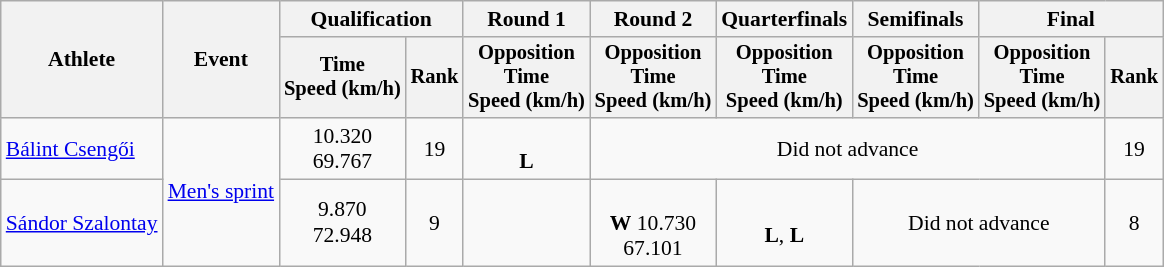<table class="wikitable" style="font-size:90%">
<tr>
<th rowspan=2>Athlete</th>
<th rowspan=2>Event</th>
<th colspan=2>Qualification</th>
<th>Round 1</th>
<th>Round 2</th>
<th>Quarterfinals</th>
<th>Semifinals</th>
<th colspan=2>Final</th>
</tr>
<tr style="font-size:95%">
<th>Time<br>Speed (km/h)</th>
<th>Rank</th>
<th>Opposition<br>Time<br>Speed (km/h)</th>
<th>Opposition<br>Time<br>Speed (km/h)</th>
<th>Opposition<br>Time<br>Speed (km/h)</th>
<th>Opposition<br>Time<br>Speed (km/h)</th>
<th>Opposition<br>Time<br>Speed (km/h)</th>
<th>Rank</th>
</tr>
<tr align=center>
<td align=left><a href='#'>Bálint Csengői</a></td>
<td align=left rowspan=2><a href='#'>Men's sprint</a></td>
<td>10.320<br>69.767</td>
<td>19</td>
<td><br><strong>L</strong></td>
<td colspan=4>Did not advance</td>
<td>19</td>
</tr>
<tr align=center>
<td align=left><a href='#'>Sándor Szalontay</a></td>
<td>9.870<br>72.948</td>
<td>9</td>
<td></td>
<td><br><strong>W</strong> 10.730<br>67.101</td>
<td><br><strong>L</strong>, <strong>L</strong></td>
<td colspan=2>Did not advance</td>
<td>8</td>
</tr>
</table>
